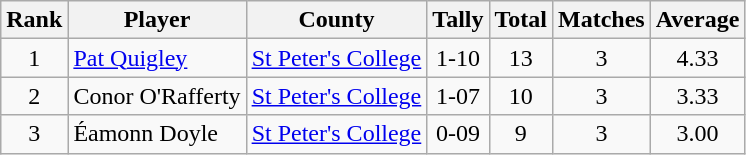<table class="wikitable">
<tr>
<th>Rank</th>
<th>Player</th>
<th>County</th>
<th>Tally</th>
<th>Total</th>
<th>Matches</th>
<th>Average</th>
</tr>
<tr>
<td rowspan=1 align=center>1</td>
<td><a href='#'>Pat Quigley</a></td>
<td><a href='#'>St Peter's College</a></td>
<td align=center>1-10</td>
<td align=center>13</td>
<td align=center>3</td>
<td align=center>4.33</td>
</tr>
<tr>
<td rowspan=1 align=center>2</td>
<td>Conor O'Rafferty</td>
<td><a href='#'>St Peter's College</a></td>
<td align=center>1-07</td>
<td align=center>10</td>
<td align=center>3</td>
<td align=center>3.33</td>
</tr>
<tr>
<td rowspan=1 align=center>3</td>
<td>Éamonn Doyle</td>
<td><a href='#'>St Peter's College</a></td>
<td align=center>0-09</td>
<td align=center>9</td>
<td align=center>3</td>
<td align=center>3.00</td>
</tr>
</table>
